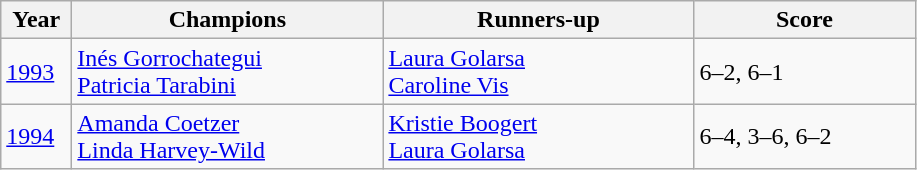<table class=wikitable>
<tr>
<th style="width:40px">Year</th>
<th style="width:200px">Champions</th>
<th style="width:200px">Runners-up</th>
<th style="width:140px" class="unsortable">Score</th>
</tr>
<tr>
<td><a href='#'>1993</a></td>
<td> <a href='#'>Inés Gorrochategui</a> <br>  <a href='#'>Patricia Tarabini</a></td>
<td> <a href='#'>Laura Golarsa</a> <br>  <a href='#'>Caroline Vis</a></td>
<td>6–2, 6–1</td>
</tr>
<tr>
<td><a href='#'>1994</a></td>
<td> <a href='#'>Amanda Coetzer</a> <br> <a href='#'>Linda Harvey-Wild</a></td>
<td> <a href='#'>Kristie Boogert</a><br> <a href='#'>Laura Golarsa</a></td>
<td>6–4, 3–6, 6–2</td>
</tr>
</table>
